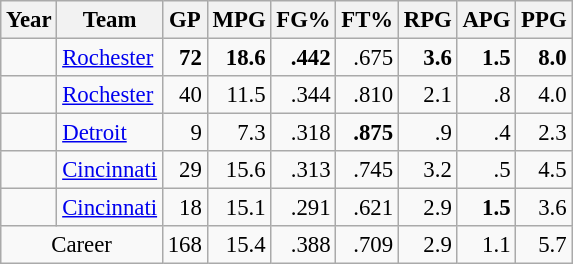<table class="wikitable sortable" style="font-size:95%; text-align:right;">
<tr>
<th>Year</th>
<th>Team</th>
<th>GP</th>
<th>MPG</th>
<th>FG%</th>
<th>FT%</th>
<th>RPG</th>
<th>APG</th>
<th>PPG</th>
</tr>
<tr>
<td style="text-align:left;"></td>
<td style="text-align:left;"><a href='#'>Rochester</a></td>
<td><strong>72</strong></td>
<td><strong>18.6</strong></td>
<td><strong>.442</strong></td>
<td>.675</td>
<td><strong>3.6</strong></td>
<td><strong>1.5</strong></td>
<td><strong>8.0</strong></td>
</tr>
<tr>
<td style="text-align:left;"></td>
<td style="text-align:left;"><a href='#'>Rochester</a></td>
<td>40</td>
<td>11.5</td>
<td>.344</td>
<td>.810</td>
<td>2.1</td>
<td>.8</td>
<td>4.0</td>
</tr>
<tr>
<td style="text-align:left;"></td>
<td style="text-align:left;"><a href='#'>Detroit</a></td>
<td>9</td>
<td>7.3</td>
<td>.318</td>
<td><strong>.875</strong></td>
<td>.9</td>
<td>.4</td>
<td>2.3</td>
</tr>
<tr>
<td style="text-align:left;"></td>
<td style="text-align:left;"><a href='#'>Cincinnati</a></td>
<td>29</td>
<td>15.6</td>
<td>.313</td>
<td>.745</td>
<td>3.2</td>
<td>.5</td>
<td>4.5</td>
</tr>
<tr>
<td style="text-align:left;"></td>
<td style="text-align:left;"><a href='#'>Cincinnati</a></td>
<td>18</td>
<td>15.1</td>
<td>.291</td>
<td>.621</td>
<td>2.9</td>
<td><strong>1.5</strong></td>
<td>3.6</td>
</tr>
<tr>
<td colspan="2" style="text-align:center;">Career</td>
<td>168</td>
<td>15.4</td>
<td>.388</td>
<td>.709</td>
<td>2.9</td>
<td>1.1</td>
<td>5.7</td>
</tr>
</table>
